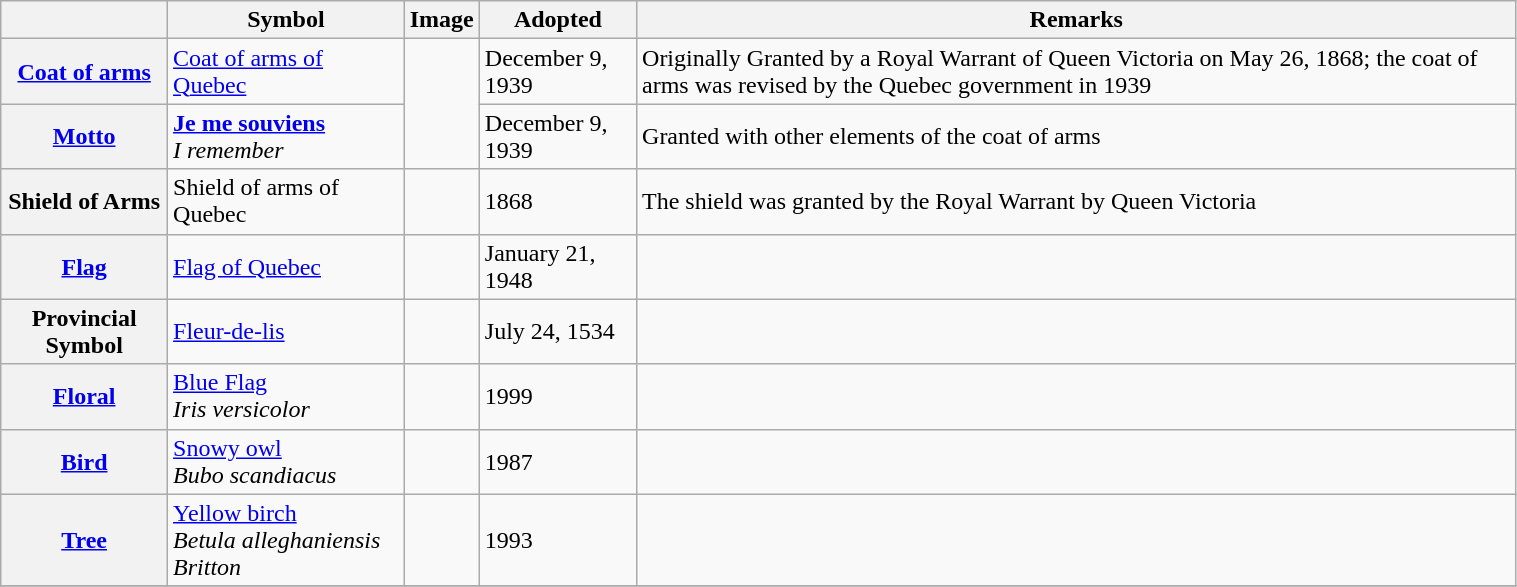<table class="wikitable" style="width:80%;">
<tr>
<th></th>
<th>Symbol</th>
<th>Image</th>
<th>Adopted</th>
<th>Remarks</th>
</tr>
<tr>
<th><a href='#'>Coat of arms</a></th>
<td><a href='#'>Coat of arms of Quebec</a></td>
<td rowspan=2></td>
<td>December 9, 1939</td>
<td>Originally Granted by a Royal Warrant of Queen Victoria on May 26, 1868; the coat of arms was revised by the Quebec government in 1939</td>
</tr>
<tr>
<th><a href='#'>Motto</a></th>
<td><strong><a href='#'>Je me souviens</a></strong><br><em>I remember</em></td>
<td>December 9, 1939</td>
<td>Granted with other elements of the coat of arms</td>
</tr>
<tr>
<th>Shield of Arms</th>
<td>Shield of arms of Quebec</td>
<td></td>
<td>1868</td>
<td>The shield was granted by the Royal Warrant by Queen Victoria</td>
</tr>
<tr>
<th><a href='#'>Flag</a></th>
<td><a href='#'>Flag of Quebec</a></td>
<td></td>
<td>January 21, 1948</td>
<td></td>
</tr>
<tr>
<th>Provincial Symbol</th>
<td><a href='#'>Fleur-de-lis</a></td>
<td></td>
<td>July 24, 1534</td>
<td></td>
</tr>
<tr>
<th><a href='#'>Floral</a></th>
<td><a href='#'>Blue Flag</a><br><em>Iris versicolor</em></td>
<td></td>
<td>1999</td>
<td></td>
</tr>
<tr>
<th><a href='#'>Bird</a></th>
<td><a href='#'>Snowy owl</a><br><em>Bubo scandiacus</em></td>
<td></td>
<td>1987</td>
<td></td>
</tr>
<tr>
<th><a href='#'>Tree</a></th>
<td><a href='#'>Yellow birch</a><br><em>Betula alleghaniensis Britton</em></td>
<td></td>
<td>1993</td>
<td></td>
</tr>
<tr>
</tr>
</table>
